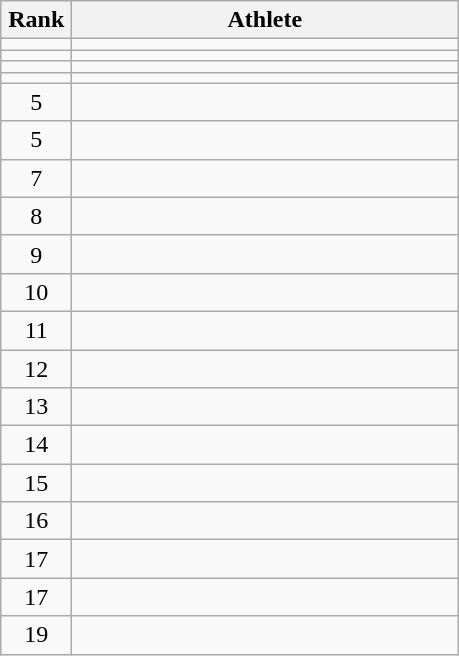<table class="wikitable" style="text-align: center;">
<tr>
<th width=40>Rank</th>
<th width=250>Athlete</th>
</tr>
<tr>
<td></td>
<td align="left"></td>
</tr>
<tr>
<td></td>
<td align="left"></td>
</tr>
<tr>
<td></td>
<td align="left"></td>
</tr>
<tr>
<td></td>
<td align="left"></td>
</tr>
<tr>
<td>5</td>
<td align="left"></td>
</tr>
<tr>
<td>5</td>
<td align="left"></td>
</tr>
<tr>
<td>7</td>
<td align="left"></td>
</tr>
<tr>
<td>8</td>
<td align="left"></td>
</tr>
<tr>
<td>9</td>
<td align="left"></td>
</tr>
<tr>
<td>10</td>
<td align="left"></td>
</tr>
<tr>
<td>11</td>
<td align="left"></td>
</tr>
<tr>
<td>12</td>
<td align="left"></td>
</tr>
<tr>
<td>13</td>
<td align="left"></td>
</tr>
<tr>
<td>14</td>
<td align="left"></td>
</tr>
<tr>
<td>15</td>
<td align="left"></td>
</tr>
<tr>
<td>16</td>
<td align="left"></td>
</tr>
<tr>
<td>17</td>
<td align="left"></td>
</tr>
<tr>
<td>17</td>
<td align="left"></td>
</tr>
<tr>
<td>19</td>
<td align="left"></td>
</tr>
</table>
